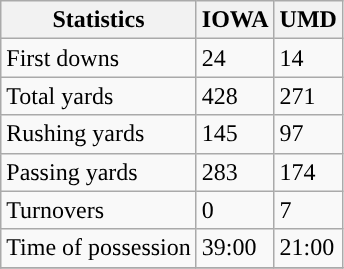<table class="wikitable">
<tr>
<th>Statistics</th>
<th>IOWA</th>
<th>UMD</th>
</tr>
<tr>
<td>First downs</td>
<td>24</td>
<td>14</td>
</tr>
<tr>
<td>Total yards</td>
<td>428</td>
<td>271</td>
</tr>
<tr>
<td>Rushing yards</td>
<td>145</td>
<td>97</td>
</tr>
<tr>
<td>Passing yards</td>
<td>283</td>
<td>174</td>
</tr>
<tr>
<td>Turnovers</td>
<td>0</td>
<td>7</td>
</tr>
<tr>
<td>Time of possession</td>
<td>39:00</td>
<td>21:00</td>
</tr>
<tr>
</tr>
</table>
